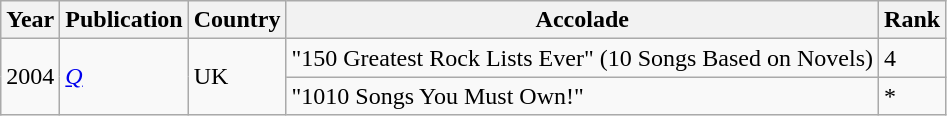<table class="wikitable">
<tr>
<th>Year</th>
<th>Publication</th>
<th>Country</th>
<th>Accolade</th>
<th>Rank</th>
</tr>
<tr>
<td rowspan="2">2004</td>
<td rowspan="2"><em><a href='#'>Q</a></em></td>
<td rowspan="2">UK</td>
<td>"150 Greatest Rock Lists Ever" (10 Songs Based on Novels)</td>
<td>4</td>
</tr>
<tr>
<td>"1010 Songs You Must Own!"</td>
<td>*</td>
</tr>
</table>
